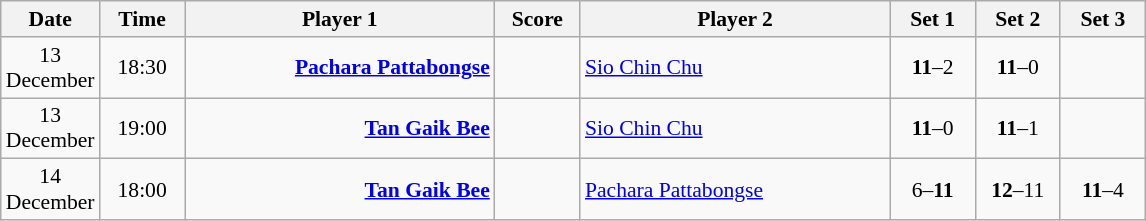<table class="wikitable" style="font-size:90%; text-align:center">
<tr>
<th width="50">Date</th>
<th width="50">Time</th>
<th width="200">Player 1</th>
<th width="50">Score</th>
<th width="200">Player 2</th>
<th width="50">Set 1</th>
<th width="50">Set 2</th>
<th width="50">Set 3</th>
</tr>
<tr>
<td>13 December</td>
<td>18:30</td>
<td align="right"><strong><a href='#'>Pachara Pattabongse</a> </strong></td>
<td></td>
<td align="left"> <a href='#'>Sio Chin Chu</a></td>
<td><strong>11</strong>–2</td>
<td><strong>11</strong>–0</td>
<td></td>
</tr>
<tr>
<td>13 December</td>
<td>19:00</td>
<td align="right"><strong><a href='#'>Tan Gaik Bee</a> </strong></td>
<td></td>
<td align="left"> <a href='#'>Sio Chin Chu</a></td>
<td><strong>11</strong>–0</td>
<td><strong>11</strong>–1</td>
<td></td>
</tr>
<tr>
<td>14 December</td>
<td>18:00</td>
<td align="right"><strong><a href='#'>Tan Gaik Bee</a> </strong></td>
<td></td>
<td align="left"> <a href='#'>Pachara Pattabongse</a></td>
<td>6–<strong>11</strong></td>
<td><strong>12</strong>–11</td>
<td><strong>11</strong>–4</td>
</tr>
</table>
